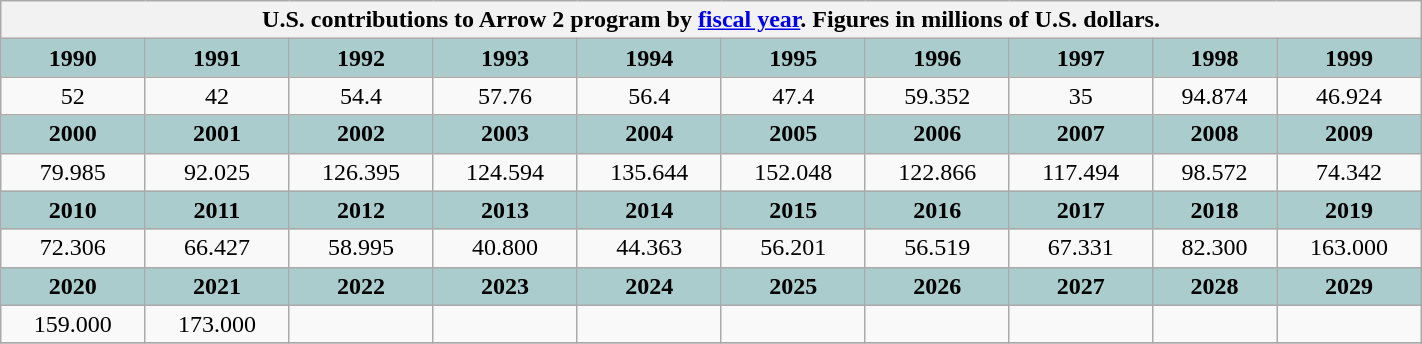<table class="wikitable collapsible collapsed" style="text-align:center; width:75%; margin: 1em auto;">
<tr>
<th colspan="10">U.S. contributions to Arrow 2 program by <a href='#'>fiscal year</a>. Figures in millions of U.S. dollars.</th>
</tr>
<tr>
<th style="background:#acc;">1990</th>
<th style="background:#acc;">1991</th>
<th style="background:#acc;">1992</th>
<th style="background:#acc;">1993</th>
<th style="background:#acc;">1994</th>
<th style="background:#acc;">1995</th>
<th style="background:#acc;">1996</th>
<th style="background:#acc;">1997</th>
<th style="background:#acc;">1998</th>
<th style="background:#acc;">1999</th>
</tr>
<tr>
<td>52</td>
<td>42</td>
<td>54.4</td>
<td>57.76</td>
<td>56.4</td>
<td>47.4</td>
<td>59.352</td>
<td>35</td>
<td>94.874</td>
<td>46.924</td>
</tr>
<tr>
<th style="background:#acc;">2000</th>
<th style="background:#acc;">2001</th>
<th style="background:#acc;">2002</th>
<th style="background:#acc;">2003</th>
<th style="background:#acc;">2004</th>
<th style="background:#acc;">2005</th>
<th style="background:#acc;">2006</th>
<th style="background:#acc;">2007</th>
<th style="background:#acc;">2008</th>
<th style="background:#acc;">2009</th>
</tr>
<tr>
<td>79.985</td>
<td>92.025</td>
<td>126.395</td>
<td>124.594</td>
<td>135.644</td>
<td>152.048</td>
<td>122.866</td>
<td>117.494</td>
<td>98.572</td>
<td>74.342</td>
</tr>
<tr>
<th style="background:#acc;">2010</th>
<th style="background:#acc;">2011</th>
<th style="background:#acc;">2012</th>
<th style="background:#acc;">2013</th>
<th style="background:#acc;">2014</th>
<th style="background:#acc;">2015</th>
<th style="background:#acc;">2016</th>
<th style="background:#acc;">2017</th>
<th style="background:#acc;">2018</th>
<th style="background:#acc;">2019</th>
</tr>
<tr>
<td>72.306</td>
<td>66.427</td>
<td>58.995</td>
<td>40.800</td>
<td>44.363</td>
<td>56.201</td>
<td>56.519</td>
<td>67.331</td>
<td>82.300</td>
<td>163.000</td>
</tr>
<tr>
<th style="background:#acc;">2020</th>
<th style="background:#acc;">2021</th>
<th style="background:#acc;">2022</th>
<th style="background:#acc;">2023</th>
<th style="background:#acc;">2024</th>
<th style="background:#acc;">2025</th>
<th style="background:#acc;">2026</th>
<th style="background:#acc;">2027</th>
<th style="background:#acc;">2028</th>
<th style="background:#acc;">2029</th>
</tr>
<tr>
<td>159.000</td>
<td>173.000</td>
<td></td>
<td></td>
<td></td>
<td></td>
<td></td>
<td></td>
<td></td>
<td></td>
</tr>
<tr>
</tr>
</table>
